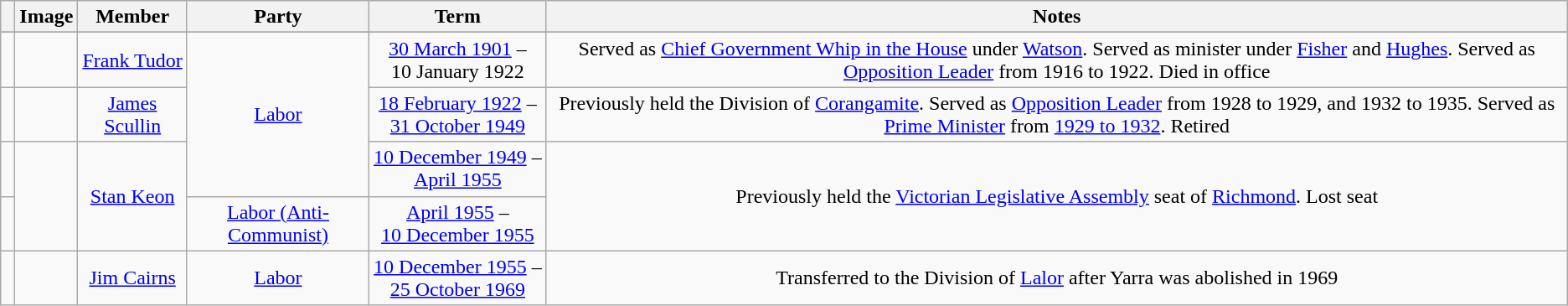<table class=wikitable style="text-align:center">
<tr>
<th></th>
<th>Image</th>
<th>Member</th>
<th>Party</th>
<th>Term</th>
<th>Notes</th>
</tr>
<tr>
</tr>
<tr>
<td> </td>
<td></td>
<td><a href='#'>Frank Tudor</a><br></td>
<td rowspan="3"><a href='#'>Labor</a></td>
<td nowrap><a href='#'>30 March 1901</a> –<br>10 January 1922</td>
<td>Served as <a href='#'>Chief Government Whip in the House</a> under <a href='#'>Watson</a>. Served as minister under <a href='#'>Fisher</a> and <a href='#'>Hughes</a>. Served as <a href='#'>Opposition Leader</a> from 1916 to 1922. Died in office</td>
</tr>
<tr>
<td> </td>
<td></td>
<td><a href='#'>James Scullin</a><br></td>
<td nowrap><a href='#'>18 February 1922</a> –<br><a href='#'>31 October 1949</a></td>
<td>Previously held the Division of <a href='#'>Corangamite</a>. Served as <a href='#'>Opposition Leader</a> from 1928 to 1929, and 1932 to 1935. Served as <a href='#'>Prime Minister</a> from <a href='#'>1929 to 1932</a>. Retired</td>
</tr>
<tr>
<td> </td>
<td rowspan=2></td>
<td rowspan=2><a href='#'>Stan Keon</a><br></td>
<td nowrap><a href='#'>10 December 1949</a> –<br><a href='#'>April 1955</a></td>
<td rowspan=2>Previously held the <a href='#'>Victorian Legislative Assembly</a> seat of <a href='#'>Richmond</a>. Lost seat</td>
</tr>
<tr>
<td> </td>
<td><a href='#'>Labor (Anti-Communist)</a></td>
<td nowrap><a href='#'>April 1955</a> –<br><a href='#'>10 December 1955</a></td>
</tr>
<tr>
<td> </td>
<td></td>
<td><a href='#'>Jim Cairns</a><br></td>
<td><a href='#'>Labor</a></td>
<td nowrap><a href='#'>10 December 1955</a> –<br><a href='#'>25 October 1969</a></td>
<td>Transferred to the Division of <a href='#'>Lalor</a> after Yarra was abolished in 1969</td>
</tr>
</table>
